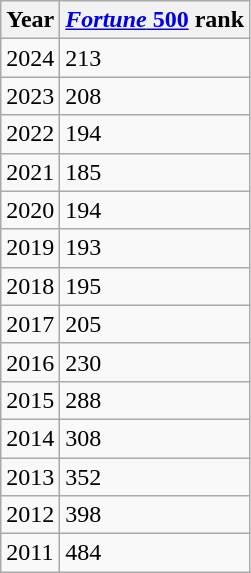<table class="wikitable floatright">
<tr>
<th>Year</th>
<th><a href='#'><em>Fortune</em> 500</a> rank</th>
</tr>
<tr>
<td>2024</td>
<td>213</td>
</tr>
<tr>
<td>2023</td>
<td>208</td>
</tr>
<tr>
<td>2022</td>
<td>194</td>
</tr>
<tr>
<td>2021</td>
<td>185</td>
</tr>
<tr>
<td>2020</td>
<td>194</td>
</tr>
<tr>
<td>2019</td>
<td>193</td>
</tr>
<tr>
<td>2018</td>
<td>195</td>
</tr>
<tr>
<td>2017</td>
<td>205</td>
</tr>
<tr>
<td>2016</td>
<td>230</td>
</tr>
<tr>
<td>2015</td>
<td>288</td>
</tr>
<tr>
<td>2014</td>
<td>308</td>
</tr>
<tr>
<td>2013</td>
<td>352</td>
</tr>
<tr>
<td>2012</td>
<td>398</td>
</tr>
<tr>
<td>2011</td>
<td>484</td>
</tr>
</table>
